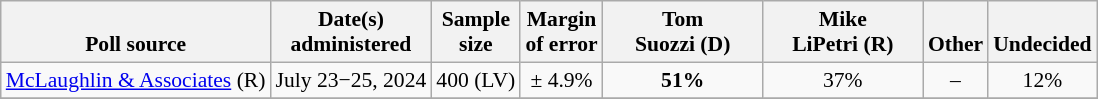<table class="wikitable" style="font-size:90%;text-align:center;">
<tr style="vertical-align:bottom">
<th>Poll source</th>
<th>Date(s)<br>administered</th>
<th>Sample<br>size</th>
<th>Margin<br>of error</th>
<th style="width:100px;">Tom<br>Suozzi (D)</th>
<th style="width:100px;">Mike<br>LiPetri (R)</th>
<th>Other</th>
<th>Undecided</th>
</tr>
<tr>
<td style="text-align:left;"><a href='#'>McLaughlin & Associates</a> (R)</td>
<td data-sort-value="2024-08-14">July 23−25, 2024</td>
<td>400 (LV)</td>
<td>± 4.9%</td>
<td><strong>51%</strong></td>
<td>37%</td>
<td>–</td>
<td>12%</td>
</tr>
<tr>
</tr>
</table>
